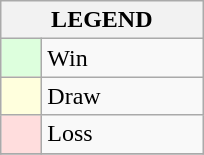<table class="wikitable" border="1">
<tr>
<th colspan="2">LEGEND</th>
</tr>
<tr>
<td style="background:#ddffdd;" width=20> </td>
<td width=100>Win</td>
</tr>
<tr>
<td style="background:#ffffdd"  width=20> </td>
<td width=100>Draw</td>
</tr>
<tr>
<td style="background:#ffdddd;" width=20> </td>
<td width=100>Loss</td>
</tr>
<tr>
</tr>
</table>
